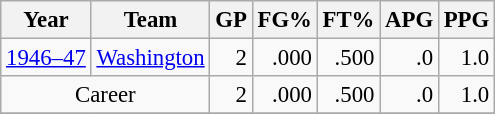<table class="wikitable sortable" style="font-size:95%; text-align:right;">
<tr>
<th>Year</th>
<th>Team</th>
<th>GP</th>
<th>FG%</th>
<th>FT%</th>
<th>APG</th>
<th>PPG</th>
</tr>
<tr>
<td style="text-align:left;"><a href='#'>1946–47</a></td>
<td style="text-align:left;"><a href='#'>Washington</a></td>
<td>2</td>
<td>.000</td>
<td>.500</td>
<td>.0</td>
<td>1.0</td>
</tr>
<tr>
<td style="text-align:center;" colspan="2">Career</td>
<td>2</td>
<td>.000</td>
<td>.500</td>
<td>.0</td>
<td>1.0</td>
</tr>
<tr>
</tr>
</table>
